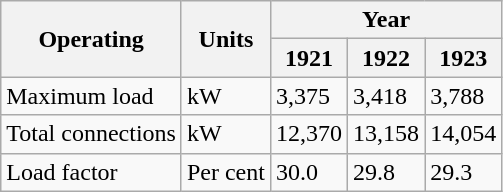<table class="wikitable">
<tr>
<th rowspan="2">Operating</th>
<th rowspan="2">Units</th>
<th colspan="3">Year</th>
</tr>
<tr>
<th>1921</th>
<th>1922</th>
<th>1923</th>
</tr>
<tr>
<td>Maximum  load</td>
<td>kW</td>
<td>3,375</td>
<td>3,418</td>
<td>3,788</td>
</tr>
<tr>
<td>Total  connections</td>
<td>kW</td>
<td>12,370</td>
<td>13,158</td>
<td>14,054</td>
</tr>
<tr>
<td>Load  factor</td>
<td>Per  cent</td>
<td>30.0</td>
<td>29.8</td>
<td>29.3</td>
</tr>
</table>
